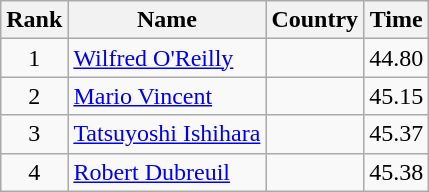<table class="wikitable" style="text-align:center">
<tr>
<th>Rank</th>
<th>Name</th>
<th>Country</th>
<th>Time</th>
</tr>
<tr>
<td>1</td>
<td align=left><a href='#'>Wilfred O'Reilly</a></td>
<td align=left></td>
<td>44.80</td>
</tr>
<tr>
<td>2</td>
<td align=left><a href='#'>Mario Vincent</a></td>
<td align=left></td>
<td>45.15</td>
</tr>
<tr>
<td>3</td>
<td align=left><a href='#'>Tatsuyoshi Ishihara</a></td>
<td align=left></td>
<td>45.37</td>
</tr>
<tr>
<td>4</td>
<td align=left><a href='#'>Robert Dubreuil</a></td>
<td align=left></td>
<td>45.38</td>
</tr>
</table>
